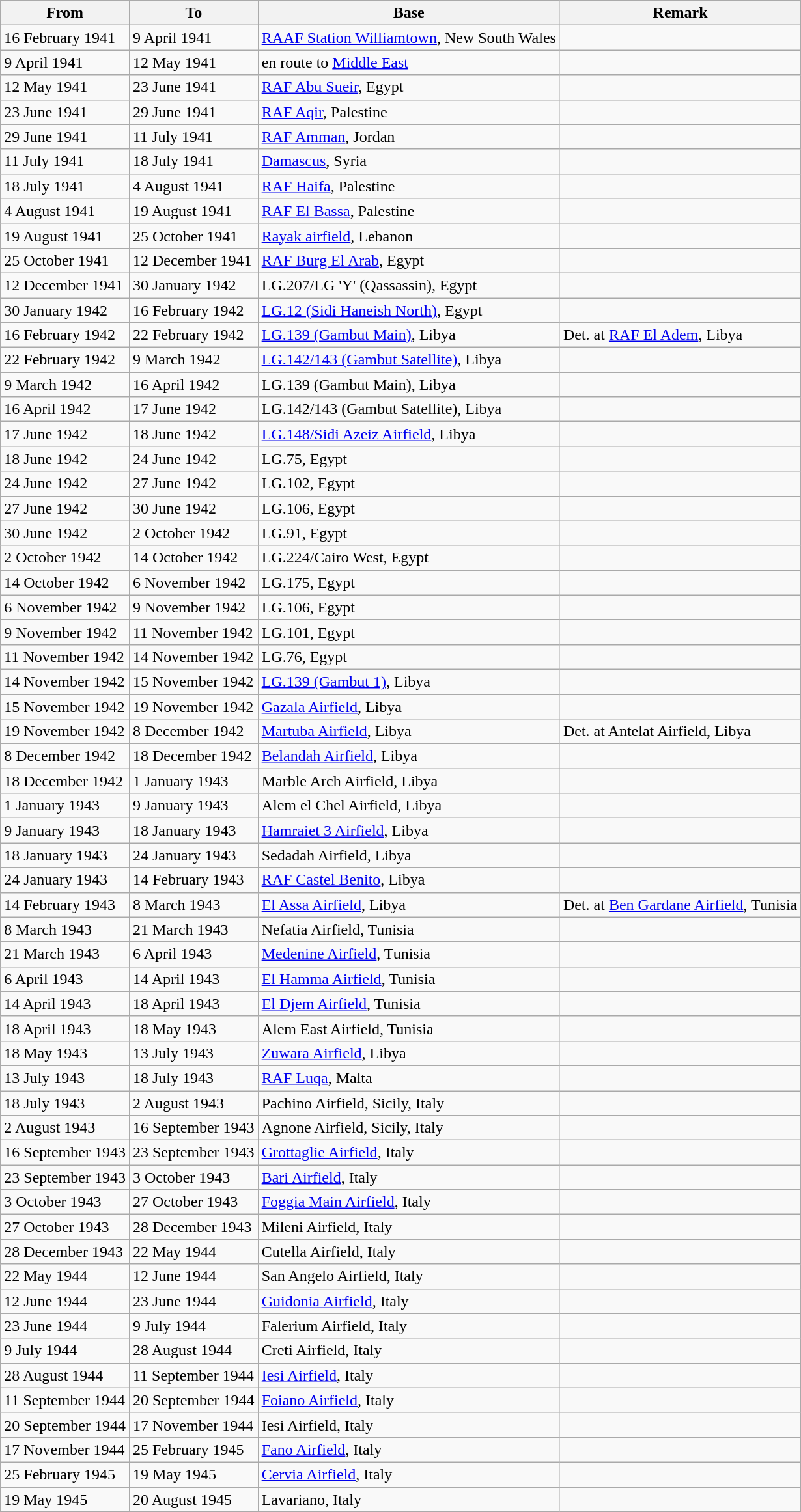<table class="wikitable">
<tr>
<th>From</th>
<th>To</th>
<th>Base</th>
<th>Remark</th>
</tr>
<tr>
<td>16 February 1941</td>
<td>9 April 1941</td>
<td><a href='#'>RAAF Station Williamtown</a>, New South Wales</td>
<td></td>
</tr>
<tr>
<td>9 April 1941</td>
<td>12 May 1941</td>
<td>en route to <a href='#'>Middle East</a></td>
<td></td>
</tr>
<tr>
<td>12 May 1941</td>
<td>23 June 1941</td>
<td><a href='#'>RAF Abu Sueir</a>, Egypt</td>
<td></td>
</tr>
<tr>
<td>23 June 1941</td>
<td>29 June 1941</td>
<td><a href='#'>RAF Aqir</a>, Palestine</td>
<td></td>
</tr>
<tr>
<td>29 June 1941</td>
<td>11 July 1941</td>
<td><a href='#'>RAF Amman</a>, Jordan</td>
<td></td>
</tr>
<tr>
<td>11 July 1941</td>
<td>18 July 1941</td>
<td><a href='#'>Damascus</a>, Syria</td>
<td></td>
</tr>
<tr>
<td>18 July 1941</td>
<td>4 August 1941</td>
<td><a href='#'>RAF Haifa</a>, Palestine</td>
<td></td>
</tr>
<tr>
<td>4 August 1941</td>
<td>19 August 1941</td>
<td><a href='#'>RAF El Bassa</a>, Palestine</td>
<td></td>
</tr>
<tr>
<td>19 August 1941</td>
<td>25 October 1941</td>
<td><a href='#'>Rayak airfield</a>, Lebanon</td>
<td></td>
</tr>
<tr>
<td>25 October 1941</td>
<td>12 December 1941</td>
<td><a href='#'>RAF Burg El Arab</a>, Egypt</td>
<td></td>
</tr>
<tr>
<td>12 December 1941</td>
<td>30 January 1942</td>
<td>LG.207/LG 'Y' (Qassassin), Egypt</td>
<td></td>
</tr>
<tr>
<td>30 January 1942</td>
<td>16 February 1942</td>
<td><a href='#'>LG.12 (Sidi Haneish North)</a>, Egypt</td>
<td></td>
</tr>
<tr>
<td>16 February 1942</td>
<td>22 February 1942</td>
<td><a href='#'>LG.139 (Gambut Main)</a>, Libya</td>
<td>Det. at <a href='#'>RAF El Adem</a>, Libya</td>
</tr>
<tr>
<td>22 February 1942</td>
<td>9 March 1942</td>
<td><a href='#'>LG.142/143 (Gambut Satellite)</a>, Libya</td>
<td></td>
</tr>
<tr>
<td>9 March 1942</td>
<td>16 April 1942</td>
<td>LG.139 (Gambut Main), Libya</td>
<td></td>
</tr>
<tr>
<td>16 April 1942</td>
<td>17 June 1942</td>
<td>LG.142/143 (Gambut Satellite), Libya</td>
<td></td>
</tr>
<tr>
<td>17 June 1942</td>
<td>18 June 1942</td>
<td><a href='#'>LG.148/Sidi Azeiz Airfield</a>, Libya</td>
<td></td>
</tr>
<tr>
<td>18 June 1942</td>
<td>24 June 1942</td>
<td>LG.75, Egypt</td>
<td></td>
</tr>
<tr>
<td>24 June 1942</td>
<td>27 June 1942</td>
<td>LG.102, Egypt</td>
<td></td>
</tr>
<tr>
<td>27 June 1942</td>
<td>30 June 1942</td>
<td>LG.106, Egypt</td>
<td></td>
</tr>
<tr>
<td>30 June 1942</td>
<td>2 October 1942</td>
<td>LG.91, Egypt</td>
<td></td>
</tr>
<tr>
<td>2 October 1942</td>
<td>14 October 1942</td>
<td>LG.224/Cairo West, Egypt</td>
<td></td>
</tr>
<tr>
<td>14 October 1942</td>
<td>6 November 1942</td>
<td>LG.175, Egypt</td>
<td></td>
</tr>
<tr>
<td>6 November 1942</td>
<td>9 November 1942</td>
<td>LG.106, Egypt</td>
<td></td>
</tr>
<tr>
<td>9 November 1942</td>
<td>11 November 1942</td>
<td>LG.101, Egypt</td>
<td></td>
</tr>
<tr>
<td>11 November 1942</td>
<td>14 November 1942</td>
<td>LG.76, Egypt</td>
<td></td>
</tr>
<tr>
<td>14 November 1942</td>
<td>15 November 1942</td>
<td><a href='#'>LG.139 (Gambut 1)</a>, Libya</td>
<td></td>
</tr>
<tr>
<td>15 November 1942</td>
<td>19 November 1942</td>
<td><a href='#'>Gazala Airfield</a>, Libya</td>
<td></td>
</tr>
<tr>
<td>19 November 1942</td>
<td>8 December 1942</td>
<td><a href='#'>Martuba Airfield</a>, Libya</td>
<td>Det. at Antelat Airfield, Libya</td>
</tr>
<tr>
<td>8 December 1942</td>
<td>18 December 1942</td>
<td><a href='#'>Belandah Airfield</a>, Libya</td>
<td></td>
</tr>
<tr>
<td>18 December 1942</td>
<td>1 January 1943</td>
<td>Marble Arch Airfield, Libya</td>
<td></td>
</tr>
<tr>
<td>1 January 1943</td>
<td>9 January 1943</td>
<td>Alem el Chel Airfield,  Libya</td>
<td></td>
</tr>
<tr>
<td>9 January 1943</td>
<td>18 January 1943</td>
<td><a href='#'>Hamraiet 3 Airfield</a>, Libya</td>
<td></td>
</tr>
<tr>
<td>18 January 1943</td>
<td>24 January 1943</td>
<td>Sedadah Airfield, Libya</td>
<td></td>
</tr>
<tr>
<td>24 January 1943</td>
<td>14 February 1943</td>
<td><a href='#'>RAF Castel Benito</a>, Libya</td>
<td></td>
</tr>
<tr>
<td>14 February 1943</td>
<td>8 March 1943</td>
<td><a href='#'>El Assa Airfield</a>, Libya</td>
<td>Det. at <a href='#'>Ben Gardane Airfield</a>, Tunisia</td>
</tr>
<tr>
<td>8 March 1943</td>
<td>21 March 1943</td>
<td>Nefatia Airfield, Tunisia</td>
<td></td>
</tr>
<tr>
<td>21 March 1943</td>
<td>6 April 1943</td>
<td><a href='#'>Medenine Airfield</a>, Tunisia</td>
<td></td>
</tr>
<tr>
<td>6 April 1943</td>
<td>14 April 1943</td>
<td><a href='#'>El Hamma Airfield</a>, Tunisia</td>
<td></td>
</tr>
<tr>
<td>14 April 1943</td>
<td>18 April 1943</td>
<td><a href='#'>El Djem Airfield</a>, Tunisia</td>
<td></td>
</tr>
<tr>
<td>18 April 1943</td>
<td>18 May 1943</td>
<td>Alem East Airfield, Tunisia</td>
<td></td>
</tr>
<tr>
<td>18 May 1943</td>
<td>13 July 1943</td>
<td><a href='#'>Zuwara Airfield</a>, Libya</td>
<td></td>
</tr>
<tr>
<td>13 July 1943</td>
<td>18 July 1943</td>
<td><a href='#'>RAF Luqa</a>, Malta</td>
<td></td>
</tr>
<tr>
<td>18 July 1943</td>
<td>2 August 1943</td>
<td>Pachino Airfield, Sicily, Italy</td>
<td></td>
</tr>
<tr>
<td>2 August 1943</td>
<td>16 September 1943</td>
<td>Agnone Airfield, Sicily, Italy</td>
<td></td>
</tr>
<tr>
<td>16 September 1943</td>
<td>23 September 1943</td>
<td><a href='#'>Grottaglie Airfield</a>, Italy</td>
<td></td>
</tr>
<tr>
<td>23 September 1943</td>
<td>3 October 1943</td>
<td><a href='#'>Bari Airfield</a>, Italy</td>
<td></td>
</tr>
<tr>
<td>3 October 1943</td>
<td>27 October 1943</td>
<td><a href='#'>Foggia Main Airfield</a>, Italy</td>
<td></td>
</tr>
<tr>
<td>27 October 1943</td>
<td>28 December 1943</td>
<td>Mileni Airfield, Italy</td>
<td></td>
</tr>
<tr>
<td>28 December 1943</td>
<td>22 May 1944</td>
<td>Cutella Airfield, Italy</td>
<td></td>
</tr>
<tr>
<td>22 May 1944</td>
<td>12 June 1944</td>
<td>San Angelo Airfield, Italy</td>
<td></td>
</tr>
<tr>
<td>12 June 1944</td>
<td>23 June 1944</td>
<td><a href='#'>Guidonia Airfield</a>, Italy</td>
<td></td>
</tr>
<tr>
<td>23 June 1944</td>
<td>9 July 1944</td>
<td>Falerium Airfield, Italy</td>
<td></td>
</tr>
<tr>
<td>9 July 1944</td>
<td>28 August 1944</td>
<td>Creti Airfield, Italy</td>
<td></td>
</tr>
<tr>
<td>28 August 1944</td>
<td>11 September 1944</td>
<td><a href='#'>Iesi Airfield</a>, Italy</td>
<td></td>
</tr>
<tr>
<td>11 September 1944</td>
<td>20 September 1944</td>
<td><a href='#'>Foiano Airfield</a>, Italy</td>
<td></td>
</tr>
<tr>
<td>20 September 1944</td>
<td>17 November 1944</td>
<td>Iesi Airfield, Italy</td>
<td></td>
</tr>
<tr>
<td>17 November 1944</td>
<td>25 February 1945</td>
<td><a href='#'>Fano Airfield</a>, Italy</td>
<td></td>
</tr>
<tr>
<td>25 February 1945</td>
<td>19 May 1945</td>
<td><a href='#'>Cervia Airfield</a>, Italy</td>
<td></td>
</tr>
<tr>
<td>19 May 1945</td>
<td>20 August 1945</td>
<td>Lavariano, Italy</td>
<td></td>
</tr>
</table>
